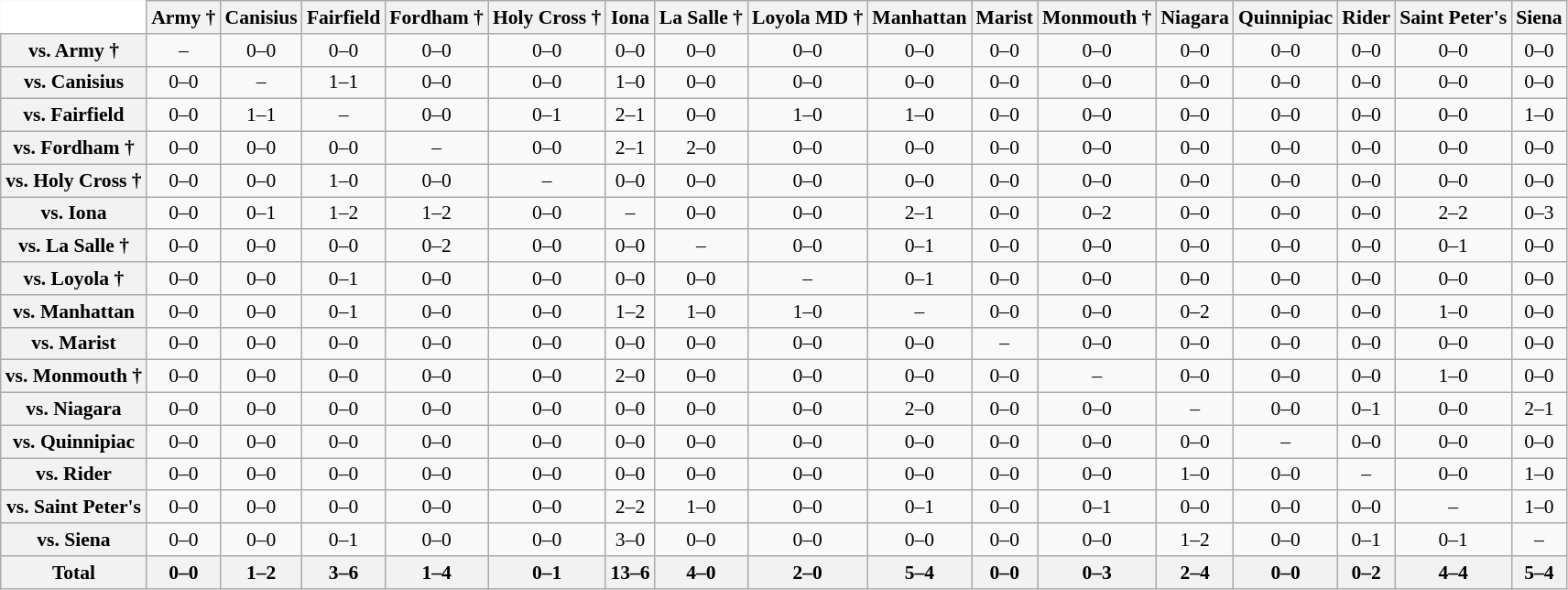<table class="wikitable" style="white-space:nowrap;font-size:90%;">
<tr>
<th colspan=1 style="background:white; border-top-style:hidden; border-left-style:hidden;"  width=75> </th>
<th style=>Army †</th>
<th style=>Canisius</th>
<th style=>Fairfield</th>
<th style=>Fordham †</th>
<th style=>Holy Cross †</th>
<th style=>Iona</th>
<th style=>La Salle †</th>
<th style=>Loyola MD †</th>
<th style=>Manhattan</th>
<th style=>Marist</th>
<th style=>Monmouth †</th>
<th style=>Niagara</th>
<th style=>Quinnipiac</th>
<th style=>Rider</th>
<th style=>Saint Peter's</th>
<th style=>Siena</th>
</tr>
<tr style="text-align:center;">
<th>vs. Army †</th>
<td>–</td>
<td>0–0</td>
<td>0–0</td>
<td>0–0</td>
<td>0–0</td>
<td>0–0</td>
<td>0–0</td>
<td>0–0</td>
<td>0–0</td>
<td>0–0</td>
<td>0–0</td>
<td>0–0</td>
<td>0–0</td>
<td>0–0</td>
<td>0–0</td>
<td>0–0</td>
</tr>
<tr style="text-align:center;">
<th>vs. Canisius</th>
<td>0–0</td>
<td>–</td>
<td>1–1</td>
<td>0–0</td>
<td>0–0</td>
<td>1–0</td>
<td>0–0</td>
<td>0–0</td>
<td>0–0</td>
<td>0–0</td>
<td>0–0</td>
<td>0–0</td>
<td>0–0</td>
<td>0–0</td>
<td>0–0</td>
<td>0–0</td>
</tr>
<tr style="text-align:center;">
<th>vs. Fairfield</th>
<td>0–0</td>
<td>1–1</td>
<td>–</td>
<td>0–0</td>
<td>0–1</td>
<td>2–1</td>
<td>0–0</td>
<td>1–0</td>
<td>1–0</td>
<td>0–0</td>
<td>0–0</td>
<td>0–0</td>
<td>0–0</td>
<td>0–0</td>
<td>0–0</td>
<td>1–0</td>
</tr>
<tr style="text-align:center;">
<th>vs. Fordham †</th>
<td>0–0</td>
<td>0–0</td>
<td>0–0</td>
<td>–</td>
<td>0–0</td>
<td>2–1</td>
<td>2–0</td>
<td>0–0</td>
<td>0–0</td>
<td>0–0</td>
<td>0–0</td>
<td>0–0</td>
<td>0–0</td>
<td>0–0</td>
<td>0–0</td>
<td>0–0</td>
</tr>
<tr style="text-align:center;">
<th>vs. Holy Cross †</th>
<td>0–0</td>
<td>0–0</td>
<td>1–0</td>
<td>0–0</td>
<td>–</td>
<td>0–0</td>
<td>0–0</td>
<td>0–0</td>
<td>0–0</td>
<td>0–0</td>
<td>0–0</td>
<td>0–0</td>
<td>0–0</td>
<td>0–0</td>
<td>0–0</td>
<td>0–0</td>
</tr>
<tr style="text-align:center;">
<th>vs. Iona</th>
<td>0–0</td>
<td>0–1</td>
<td>1–2</td>
<td>1–2</td>
<td>0–0</td>
<td>–</td>
<td>0–0</td>
<td>0–0</td>
<td>2–1</td>
<td>0–0</td>
<td>0–2</td>
<td>0–0</td>
<td>0–0</td>
<td>0–0</td>
<td>2–2</td>
<td>0–3</td>
</tr>
<tr style="text-align:center;">
<th>vs. La Salle †</th>
<td>0–0</td>
<td>0–0</td>
<td>0–0</td>
<td>0–2</td>
<td>0–0</td>
<td>0–0</td>
<td>–</td>
<td>0–0</td>
<td>0–1</td>
<td>0–0</td>
<td>0–0</td>
<td>0–0</td>
<td>0–0</td>
<td>0–0</td>
<td>0–1</td>
<td>0–0</td>
</tr>
<tr style="text-align:center;">
<th>vs. Loyola †</th>
<td>0–0</td>
<td>0–0</td>
<td>0–1</td>
<td>0–0</td>
<td>0–0</td>
<td>0–0</td>
<td>0–0</td>
<td>–</td>
<td>0–1</td>
<td>0–0</td>
<td>0–0</td>
<td>0–0</td>
<td>0–0</td>
<td>0–0</td>
<td>0–0</td>
<td>0–0</td>
</tr>
<tr style="text-align:center;">
<th>vs. Manhattan</th>
<td>0–0</td>
<td>0–0</td>
<td>0–1</td>
<td>0–0</td>
<td>0–0</td>
<td>1–2</td>
<td>1–0</td>
<td>1–0</td>
<td>–</td>
<td>0–0</td>
<td>0–0</td>
<td>0–2</td>
<td>0–0</td>
<td>0–0</td>
<td>1–0</td>
<td>0–0</td>
</tr>
<tr style="text-align:center;">
<th>vs. Marist</th>
<td>0–0</td>
<td>0–0</td>
<td>0–0</td>
<td>0–0</td>
<td>0–0</td>
<td>0–0</td>
<td>0–0</td>
<td>0–0</td>
<td>0–0</td>
<td>–</td>
<td>0–0</td>
<td>0–0</td>
<td>0–0</td>
<td>0–0</td>
<td>0–0</td>
<td>0–0</td>
</tr>
<tr style="text-align:center;">
<th>vs. Monmouth †</th>
<td>0–0</td>
<td>0–0</td>
<td>0–0</td>
<td>0–0</td>
<td>0–0</td>
<td>2–0</td>
<td>0–0</td>
<td>0–0</td>
<td>0–0</td>
<td>0–0</td>
<td>–</td>
<td>0–0</td>
<td>0–0</td>
<td>0–0</td>
<td>1–0</td>
<td>0–0</td>
</tr>
<tr style="text-align:center;">
<th>vs. Niagara</th>
<td>0–0</td>
<td>0–0</td>
<td>0–0</td>
<td>0–0</td>
<td>0–0</td>
<td>0–0</td>
<td>0–0</td>
<td>0–0</td>
<td>2–0</td>
<td>0–0</td>
<td>0–0</td>
<td>–</td>
<td>0–0</td>
<td>0–1</td>
<td>0–0</td>
<td>2–1</td>
</tr>
<tr style="text-align:center;">
<th>vs. Quinnipiac</th>
<td>0–0</td>
<td>0–0</td>
<td>0–0</td>
<td>0–0</td>
<td>0–0</td>
<td>0–0</td>
<td>0–0</td>
<td>0–0</td>
<td>0–0</td>
<td>0–0</td>
<td>0–0</td>
<td>0–0</td>
<td>–</td>
<td>0–0</td>
<td>0–0</td>
<td>0–0</td>
</tr>
<tr style="text-align:center;">
<th>vs. Rider</th>
<td>0–0</td>
<td>0–0</td>
<td>0–0</td>
<td>0–0</td>
<td>0–0</td>
<td>0–0</td>
<td>0–0</td>
<td>0–0</td>
<td>0–0</td>
<td>0–0</td>
<td>0–0</td>
<td>1–0</td>
<td>0–0</td>
<td>–</td>
<td>0–0</td>
<td>1–0</td>
</tr>
<tr style="text-align:center;">
<th>vs. Saint Peter's</th>
<td>0–0</td>
<td>0–0</td>
<td>0–0</td>
<td>0–0</td>
<td>0–0</td>
<td>2–2</td>
<td>1–0</td>
<td>0–0</td>
<td>0–1</td>
<td>0–0</td>
<td>0–1</td>
<td>0–0</td>
<td>0–0</td>
<td>0–0</td>
<td>–</td>
<td>1–0</td>
</tr>
<tr style="text-align:center;">
<th>vs. Siena</th>
<td>0–0</td>
<td>0–0</td>
<td>0–1</td>
<td>0–0</td>
<td>0–0</td>
<td>3–0</td>
<td>0–0</td>
<td>0–0</td>
<td>0–0</td>
<td>0–0</td>
<td>0–0</td>
<td>1–2</td>
<td>0–0</td>
<td>0–1</td>
<td>0–1</td>
<td>–<br></td>
</tr>
<tr style="text-align:center;">
<th>Total</th>
<th>0–0</th>
<th>1–2</th>
<th>3–6</th>
<th>1–4</th>
<th>0–1</th>
<th>13–6</th>
<th>4–0</th>
<th>2–0</th>
<th>5–4</th>
<th>0–0</th>
<th>0–3</th>
<th>2–4</th>
<th>0–0</th>
<th>0–2</th>
<th>4–4</th>
<th>5–4</th>
</tr>
</table>
